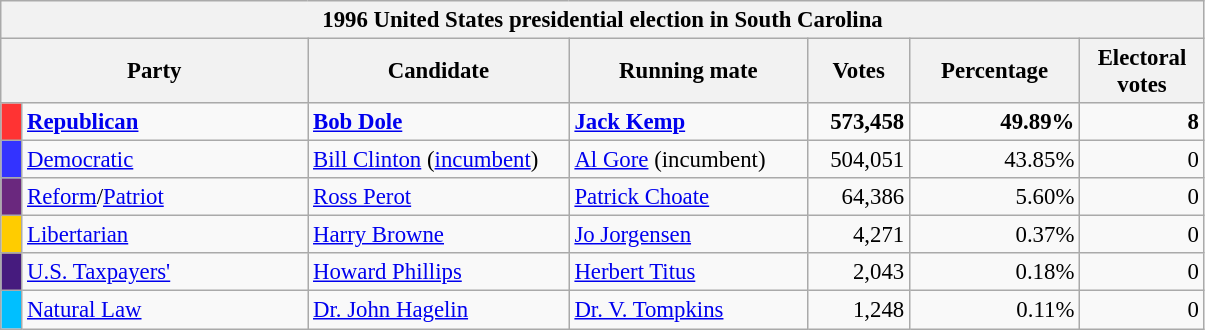<table class="wikitable" style="font-size: 95%;">
<tr>
<th colspan="7">1996 United States presidential election in South Carolina</th>
</tr>
<tr>
<th colspan="2" style="width: 13em">Party</th>
<th style="width: 11em">Candidate</th>
<th style="width: 10em">Running mate</th>
<th style="width: 4em">Votes</th>
<th style="width: 7em">Percentage</th>
<th style="width: 5em">Electoral votes</th>
</tr>
<tr>
<th style="background-color:#FF3333; width: 3px"></th>
<td style="width: 130px"><strong><a href='#'>Republican</a></strong></td>
<td><strong><a href='#'>Bob Dole</a></strong></td>
<td><strong><a href='#'>Jack Kemp</a></strong></td>
<td align="right"><strong>573,458</strong></td>
<td align="right"><strong>49.89%</strong></td>
<td align="right"><strong>8</strong></td>
</tr>
<tr>
<th style="background-color:#3333FF; width: 3px"></th>
<td style="width: 130px"><a href='#'>Democratic</a></td>
<td><a href='#'>Bill Clinton</a> (<a href='#'>incumbent</a>)</td>
<td><a href='#'>Al Gore</a> (incumbent)</td>
<td align="right">504,051</td>
<td align="right">43.85%</td>
<td align="right">0</td>
</tr>
<tr>
<th style="background-color:#6A287E; width: 3px"></th>
<td style="width: 130px"><a href='#'>Reform</a>/<a href='#'>Patriot</a></td>
<td><a href='#'>Ross Perot</a></td>
<td><a href='#'>Patrick Choate</a></td>
<td align="right">64,386</td>
<td align="right">5.60%</td>
<td align="right">0</td>
</tr>
<tr>
<th style="background-color:#FFCC00; width: 3px"></th>
<td style="width: 130px"><a href='#'>Libertarian</a></td>
<td><a href='#'>Harry Browne</a></td>
<td><a href='#'>Jo Jorgensen</a></td>
<td align="right">4,271</td>
<td align="right">0.37%</td>
<td align="right">0</td>
</tr>
<tr>
<th style="background-color:#461B7E; width: 3px"></th>
<td style="width: 130px"><a href='#'>U.S. Taxpayers'</a></td>
<td><a href='#'>Howard Phillips</a></td>
<td><a href='#'>Herbert Titus</a></td>
<td align="right">2,043</td>
<td align="right">0.18%</td>
<td align="right">0</td>
</tr>
<tr>
<th style="background-color:#00BFFF; width: 3px"></th>
<td style="width: 130px"><a href='#'>Natural Law</a></td>
<td><a href='#'>Dr. John Hagelin</a></td>
<td><a href='#'>Dr. V. Tompkins</a></td>
<td align="right">1,248</td>
<td align="right">0.11%</td>
<td align="right">0</td>
</tr>
</table>
